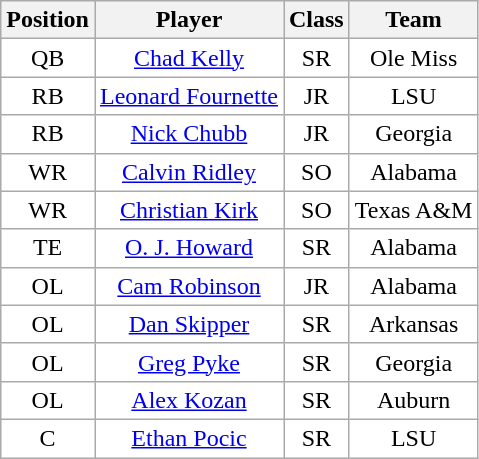<table class="wikitable sortable">
<tr>
<th>Position</th>
<th>Player</th>
<th>Class</th>
<th>Team</th>
</tr>
<tr style="text-align:center;">
<td style="background:white">QB</td>
<td style="background:white"><a href='#'>Chad Kelly</a></td>
<td style="background:white">SR</td>
<td style="background:white">Ole Miss</td>
</tr>
<tr style="text-align:center;">
<td style="background:white">RB</td>
<td style="background:white"><a href='#'>Leonard Fournette</a></td>
<td style="background:white">JR</td>
<td style="background:white">LSU</td>
</tr>
<tr style="text-align:center;">
<td style="background:white">RB</td>
<td style="background:white"><a href='#'>Nick Chubb</a></td>
<td style="background:white">JR</td>
<td style="background:white">Georgia</td>
</tr>
<tr style="text-align:center;">
<td style="background:white">WR</td>
<td style="background:white"><a href='#'>Calvin Ridley</a></td>
<td style="background:white">SO</td>
<td style="background:white">Alabama</td>
</tr>
<tr style="text-align:center;">
<td style="background:white">WR</td>
<td style="background:white"><a href='#'>Christian Kirk</a></td>
<td style="background:white">SO</td>
<td style="background:white">Texas A&M</td>
</tr>
<tr style="text-align:center;">
<td style="background:white">TE</td>
<td style="background:white"><a href='#'>O. J. Howard</a></td>
<td style="background:white">SR</td>
<td style="background:white">Alabama</td>
</tr>
<tr style="text-align:center;">
<td style="background:white">OL</td>
<td style="background:white"><a href='#'>Cam Robinson</a></td>
<td style="background:white">JR</td>
<td style="background:white">Alabama</td>
</tr>
<tr style="text-align:center;">
<td style="background:white">OL</td>
<td style="background:white"><a href='#'>Dan Skipper</a></td>
<td style="background:white">SR</td>
<td style="background:white">Arkansas</td>
</tr>
<tr style="text-align:center;">
<td style="background:white">OL</td>
<td style="background:white"><a href='#'>Greg Pyke</a></td>
<td style="background:white">SR</td>
<td style="background:white">Georgia</td>
</tr>
<tr style="text-align:center;">
<td style="background:white">OL</td>
<td style="background:white"><a href='#'>Alex Kozan</a></td>
<td style="background:white">SR</td>
<td style="background:white">Auburn</td>
</tr>
<tr style="text-align:center;">
<td style="background:white">C</td>
<td style="background:white"><a href='#'>Ethan Pocic</a></td>
<td style="background:white">SR</td>
<td style="background:white">LSU</td>
</tr>
</table>
